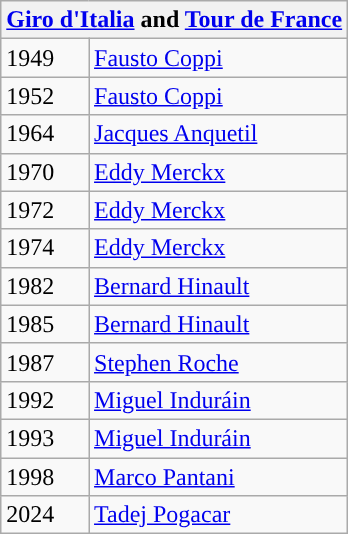<table class="wikitable">
<tr>
<th colspan=2><a href='#'>Giro d'Italia</a> and <a href='#'>Tour de France</a></th>
</tr>
<tr>
<td>1949</td>
<td> <a href='#'>Fausto Coppi</a></td>
</tr>
<tr>
<td>1952</td>
<td> <a href='#'>Fausto Coppi</a></td>
</tr>
<tr>
<td>1964</td>
<td> <a href='#'>Jacques Anquetil</a></td>
</tr>
<tr>
<td>1970</td>
<td> <a href='#'>Eddy Merckx</a></td>
</tr>
<tr>
<td>1972</td>
<td> <a href='#'>Eddy Merckx</a></td>
</tr>
<tr>
<td>1974</td>
<td> <a href='#'>Eddy Merckx</a></td>
</tr>
<tr>
<td>1982</td>
<td> <a href='#'>Bernard Hinault</a></td>
</tr>
<tr>
<td>1985</td>
<td> <a href='#'>Bernard Hinault</a></td>
</tr>
<tr>
<td>1987</td>
<td> <a href='#'>Stephen Roche</a></td>
</tr>
<tr>
<td>1992</td>
<td> <a href='#'>Miguel Induráin</a></td>
</tr>
<tr>
<td>1993</td>
<td> <a href='#'>Miguel Induráin</a></td>
</tr>
<tr>
<td>1998</td>
<td> <a href='#'>Marco Pantani</a></td>
</tr>
<tr>
<td>2024</td>
<td> <a href='#'>Tadej Pogacar</a></td>
</tr>
</table>
